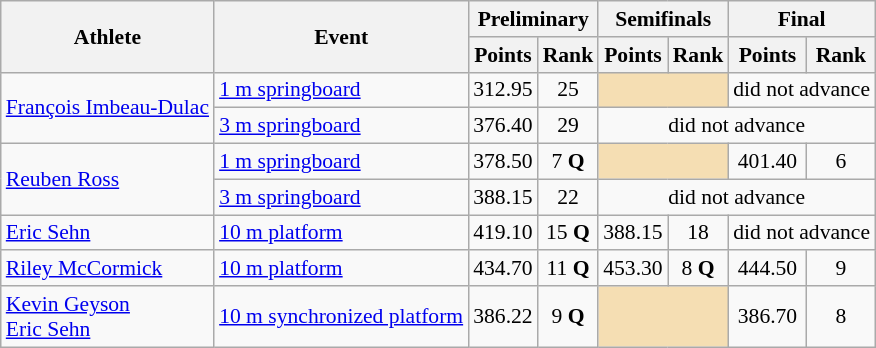<table class=wikitable style="font-size:90%">
<tr>
<th rowspan="2">Athlete</th>
<th rowspan="2">Event</th>
<th colspan="2">Preliminary</th>
<th colspan="2">Semifinals</th>
<th colspan="2">Final</th>
</tr>
<tr>
<th>Points</th>
<th>Rank</th>
<th>Points</th>
<th>Rank</th>
<th>Points</th>
<th>Rank</th>
</tr>
<tr>
<td rowspan="2"><a href='#'>François Imbeau-Dulac</a></td>
<td><a href='#'>1 m springboard</a></td>
<td align=center>312.95</td>
<td align=center>25</td>
<td colspan= 2 bgcolor="wheat"></td>
<td align=center colspan=2>did not advance</td>
</tr>
<tr>
<td><a href='#'>3 m springboard</a></td>
<td align=center>376.40</td>
<td align=center>29</td>
<td align=center colspan=4>did not advance</td>
</tr>
<tr>
<td rowspan="2"><a href='#'>Reuben Ross</a></td>
<td><a href='#'>1 m springboard</a></td>
<td align=center>378.50</td>
<td align=center>7 <strong>Q</strong></td>
<td colspan= 2 bgcolor="wheat"></td>
<td align=center>401.40</td>
<td align=center>6</td>
</tr>
<tr>
<td><a href='#'>3 m springboard</a></td>
<td align=center>388.15</td>
<td align=center>22</td>
<td align=center colspan=4>did not advance</td>
</tr>
<tr>
<td rowspan="1"><a href='#'>Eric Sehn</a></td>
<td><a href='#'>10 m platform</a></td>
<td align=center>419.10</td>
<td align=center>15 <strong>Q</strong></td>
<td align=center>388.15</td>
<td align=center>18</td>
<td align=center colspan=2>did not advance</td>
</tr>
<tr>
<td rowspan="1"><a href='#'>Riley McCormick</a></td>
<td><a href='#'>10 m platform</a></td>
<td align=center>434.70</td>
<td align=center>11 <strong>Q</strong></td>
<td align=center>453.30</td>
<td align=center>8 <strong>Q</strong></td>
<td align=center>444.50</td>
<td align=center>9</td>
</tr>
<tr>
<td rowspan="1"><a href='#'>Kevin Geyson</a><br><a href='#'>Eric Sehn</a></td>
<td><a href='#'>10 m synchronized platform</a></td>
<td align=center>386.22</td>
<td align=center>9 <strong>Q</strong></td>
<td colspan= 2 bgcolor="wheat"></td>
<td align=center>386.70</td>
<td align=center>8</td>
</tr>
</table>
